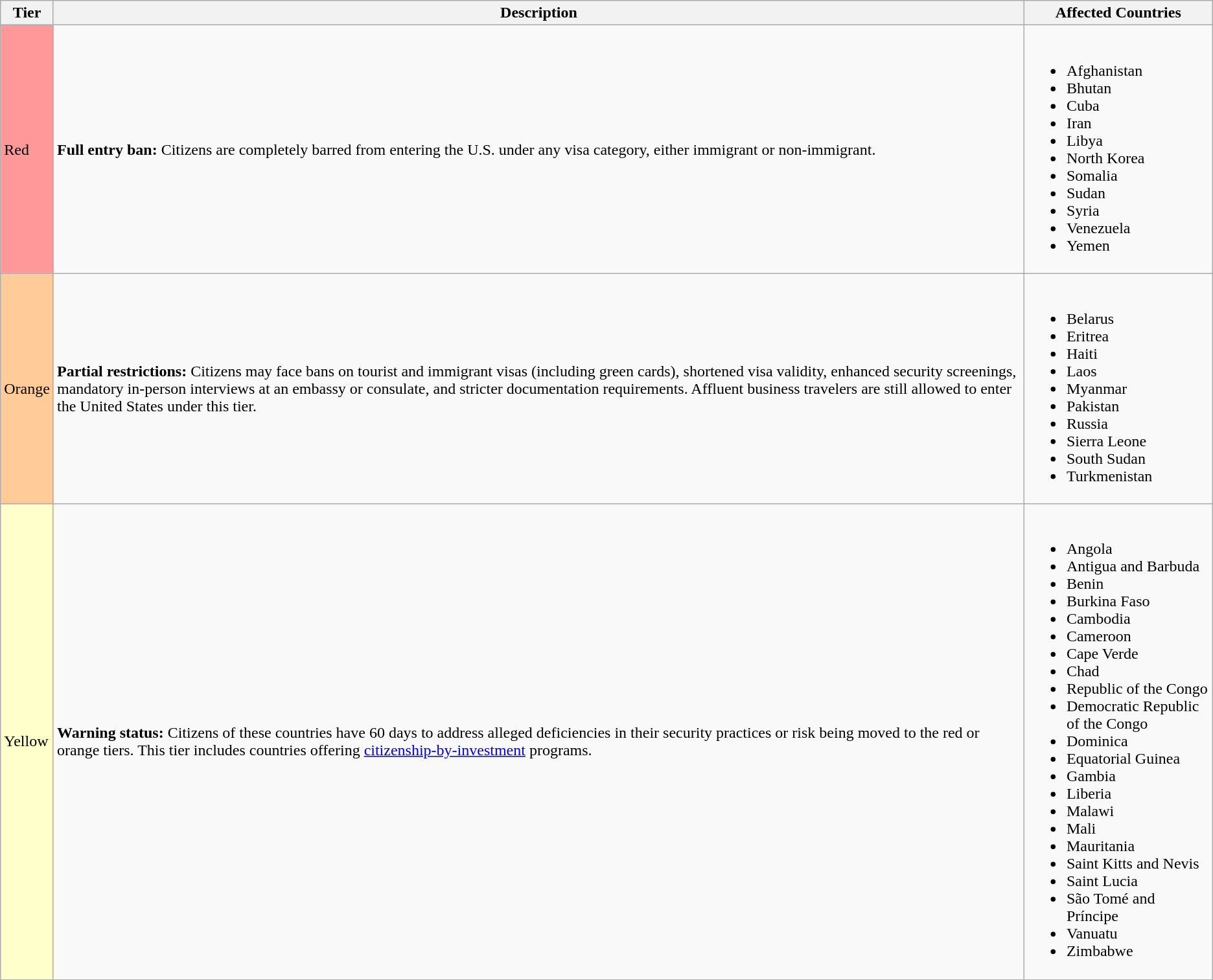<table class="wikitable">
<tr>
<th>Tier</th>
<th>Description</th>
<th>Affected Countries</th>
</tr>
<tr>
<td style="background:#ff9999;">Red</td>
<td><strong>Full entry ban: </strong>Citizens are completely barred from entering the U.S. under any visa category, either immigrant or non-immigrant.</td>
<td><br><div><ul><li> Afghanistan</li><li> Bhutan</li><li> Cuba</li><li> Iran</li><li> Libya</li><li> North Korea</li><li> Somalia</li><li> Sudan</li><li> Syria</li><li> Venezuela</li><li> Yemen</li></ul></div></td>
</tr>
<tr>
<td style="background:#ffcc99;">Orange</td>
<td><strong>Partial restrictions: </strong>Citizens may face bans on tourist and immigrant visas (including green cards), shortened visa validity, enhanced security screenings, mandatory in-person interviews at an embassy or consulate, and stricter documentation requirements. Affluent business travelers are still allowed to enter the United States under this tier.</td>
<td><br><div><ul><li> Belarus</li><li> Eritrea</li><li> Haiti</li><li> Laos</li><li> Myanmar</li><li> Pakistan</li><li> Russia</li><li> Sierra Leone</li><li> South Sudan</li><li> Turkmenistan</li></ul></div></td>
</tr>
<tr>
<td style="background:#ffffcc;">Yellow</td>
<td><strong>Warning status:</strong> Citizens of these countries have 60 days to address alleged deficiencies in their security practices or risk being moved to the red or orange tiers. This tier includes countries offering <a href='#'>citizenship-by-investment</a> programs.</td>
<td><br><div><ul><li> Angola</li><li> Antigua and Barbuda</li><li> Benin</li><li> Burkina Faso</li><li> Cambodia</li><li> Cameroon</li><li> Cape Verde</li><li> Chad</li><li> Republic of the Congo</li><li> Democratic Republic of the Congo</li><li> Dominica</li><li> Equatorial Guinea</li><li> Gambia</li><li> Liberia</li><li> Malawi</li><li> Mali</li><li> Mauritania</li><li> Saint Kitts and Nevis</li><li> Saint Lucia</li><li> São Tomé and Príncipe</li><li> Vanuatu</li><li> Zimbabwe</li></ul></div></td>
</tr>
</table>
